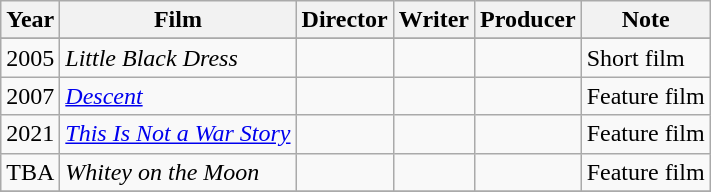<table class="wikitable sortable" style="text-align:left">
<tr>
<th>Year</th>
<th>Film</th>
<th>Director</th>
<th>Writer</th>
<th>Producer</th>
<th>Note</th>
</tr>
<tr>
</tr>
<tr>
<td>2005</td>
<td><em>Little Black Dress</em></td>
<td></td>
<td></td>
<td></td>
<td>Short film</td>
</tr>
<tr>
<td>2007</td>
<td><em><a href='#'>Descent</a></em></td>
<td></td>
<td></td>
<td></td>
<td>Feature film</td>
</tr>
<tr>
<td>2021</td>
<td><em><a href='#'>This Is Not a War Story</a></em></td>
<td></td>
<td></td>
<td></td>
<td>Feature film</td>
</tr>
<tr>
<td>TBA</td>
<td><em>Whitey on the Moon</em></td>
<td></td>
<td></td>
<td></td>
<td>Feature film</td>
</tr>
<tr>
</tr>
</table>
